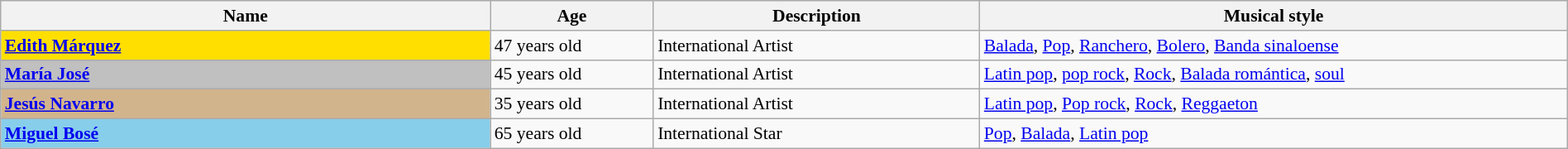<table class="wikitable" style="font-size:90%; width:100%">
<tr>
<th width="15%">Name</th>
<th width="05%">Age</th>
<th width="10%">Description</th>
<th width="18%">Musical style</th>
</tr>
<tr>
<td style="background:#FFDF00"><strong><a href='#'>Edith Márquez</a></strong></td>
<td>47 years old</td>
<td>International Artist</td>
<td><a href='#'>Balada</a>, <a href='#'>Pop</a>, <a href='#'>Ranchero</a>, <a href='#'>Bolero</a>, <a href='#'>Banda sinaloense</a></td>
</tr>
<tr>
<td style="background:silver"><strong><a href='#'>María José</a></strong></td>
<td>45 years old</td>
<td>International Artist</td>
<td><a href='#'>Latin pop</a>, <a href='#'>pop rock</a>, <a href='#'>Rock</a>, <a href='#'>Balada romántica</a>, <a href='#'>soul</a></td>
</tr>
<tr>
<td style="background:tan"><strong><a href='#'>Jesús Navarro</a></strong></td>
<td>35 years old</td>
<td>International Artist</td>
<td><a href='#'>Latin pop</a>, <a href='#'>Pop rock</a>, <a href='#'>Rock</a>, <a href='#'>Reggaeton</a></td>
</tr>
<tr>
<td style="background:skyblue"><strong><a href='#'>Miguel Bosé</a></strong></td>
<td>65 years old</td>
<td>International Star</td>
<td><a href='#'>Pop</a>, <a href='#'>Balada</a>, <a href='#'>Latin pop</a></td>
</tr>
</table>
